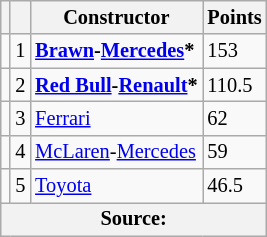<table class="wikitable" style="font-size: 85%;">
<tr>
<th></th>
<th></th>
<th>Constructor</th>
<th>Points</th>
</tr>
<tr>
<td></td>
<td align="center">1</td>
<td> <strong><a href='#'>Brawn</a>-<a href='#'>Mercedes</a>*</strong></td>
<td>153</td>
</tr>
<tr>
<td></td>
<td align="center">2</td>
<td> <strong><a href='#'>Red Bull</a>-<a href='#'>Renault</a>*</strong></td>
<td>110.5</td>
</tr>
<tr>
<td></td>
<td align="center">3</td>
<td> <a href='#'>Ferrari</a></td>
<td>62</td>
</tr>
<tr>
<td></td>
<td align="center">4</td>
<td> <a href='#'>McLaren</a>-<a href='#'>Mercedes</a></td>
<td>59</td>
</tr>
<tr>
<td></td>
<td align="center">5</td>
<td> <a href='#'>Toyota</a></td>
<td>46.5</td>
</tr>
<tr>
<th colspan=4>Source: </th>
</tr>
</table>
